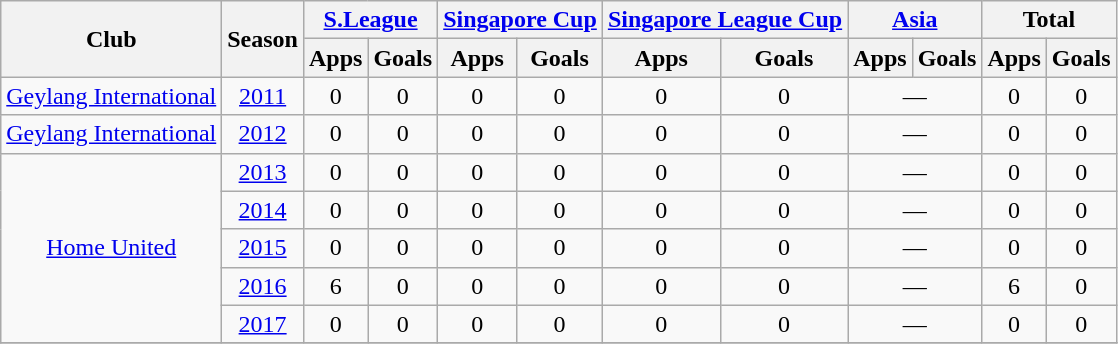<table style="text-align:center" class="wikitable">
<tr>
<th rowspan="2">Club</th>
<th rowspan="2">Season</th>
<th colspan="2"><a href='#'>S.League</a></th>
<th colspan="2"><a href='#'>Singapore Cup</a></th>
<th colspan="2"><a href='#'>Singapore League Cup</a></th>
<th colspan="2"><a href='#'>Asia</a></th>
<th colspan="2">Total</th>
</tr>
<tr>
<th>Apps</th>
<th>Goals</th>
<th>Apps</th>
<th>Goals</th>
<th>Apps</th>
<th>Goals</th>
<th>Apps</th>
<th>Goals</th>
<th>Apps</th>
<th>Goals</th>
</tr>
<tr>
<td><a href='#'>Geylang International</a></td>
<td><a href='#'>2011</a></td>
<td>0</td>
<td>0</td>
<td>0</td>
<td>0</td>
<td>0</td>
<td>0</td>
<td colspan="2">—</td>
<td>0</td>
<td>0</td>
</tr>
<tr>
<td><a href='#'>Geylang International</a></td>
<td><a href='#'>2012</a></td>
<td>0</td>
<td>0</td>
<td>0</td>
<td>0</td>
<td>0</td>
<td>0</td>
<td colspan="2">—</td>
<td>0</td>
<td>0</td>
</tr>
<tr>
<td rowspan="5"><a href='#'>Home United</a></td>
<td><a href='#'>2013</a></td>
<td>0</td>
<td>0</td>
<td>0</td>
<td>0</td>
<td>0</td>
<td>0</td>
<td colspan="2">—</td>
<td>0</td>
<td>0</td>
</tr>
<tr>
<td><a href='#'>2014</a></td>
<td>0</td>
<td>0</td>
<td>0</td>
<td>0</td>
<td>0</td>
<td>0</td>
<td colspan="2">—</td>
<td>0</td>
<td>0</td>
</tr>
<tr>
<td><a href='#'>2015</a></td>
<td>0</td>
<td>0</td>
<td>0</td>
<td>0</td>
<td>0</td>
<td>0</td>
<td colspan="2">—</td>
<td>0</td>
<td>0</td>
</tr>
<tr>
<td><a href='#'>2016</a></td>
<td>6</td>
<td>0</td>
<td>0</td>
<td>0</td>
<td>0</td>
<td>0</td>
<td colspan="2">—</td>
<td>6</td>
<td>0</td>
</tr>
<tr>
<td><a href='#'>2017</a></td>
<td>0</td>
<td>0</td>
<td>0</td>
<td>0</td>
<td>0</td>
<td>0</td>
<td colspan="2">—</td>
<td>0</td>
<td>0</td>
</tr>
<tr>
</tr>
</table>
